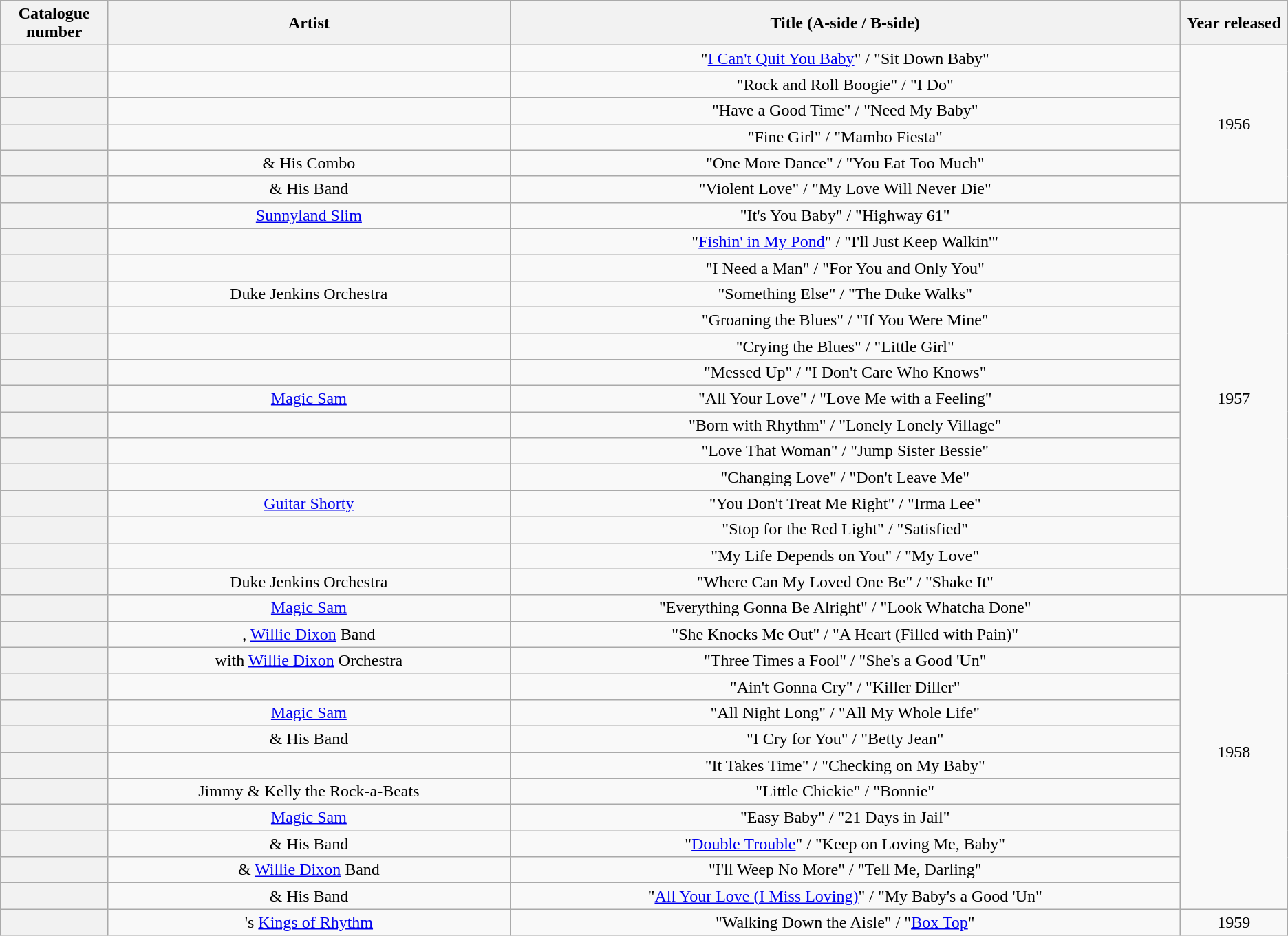<table class="wikitable sortable plainrowheaders" style="text-align:center;">
<tr>
<th scope="col" width=8%>Catalogue number</th>
<th scope="col" width=30%>Artist</th>
<th scope="col" width=50% class="unsortable">Title (A-side / B-side)</th>
<th scope="col" width=8%>Year released</th>
</tr>
<tr>
<th scope="row"></th>
<td></td>
<td>"<a href='#'>I Can't Quit You Baby</a>" / "Sit Down Baby"</td>
<td rowspan="6">1956</td>
</tr>
<tr>
<th scope="row"></th>
<td></td>
<td>"Rock and Roll Boogie" / "I Do"</td>
</tr>
<tr>
<th scope="row"></th>
<td></td>
<td>"Have a Good Time" / "Need My Baby"</td>
</tr>
<tr>
<th scope="row"></th>
<td></td>
<td>"Fine Girl" / "Mambo Fiesta"</td>
</tr>
<tr>
<th scope="row"></th>
<td> & His Combo</td>
<td>"One More Dance" / "You Eat Too Much"</td>
</tr>
<tr>
<th scope="row"></th>
<td> & His Band</td>
<td>"Violent Love" / "My Love Will Never Die"</td>
</tr>
<tr>
<th scope="row"></th>
<td><a href='#'>Sunnyland Slim</a></td>
<td>"It's You Baby" / "Highway 61"</td>
<td rowspan="15">1957</td>
</tr>
<tr>
<th scope="row"></th>
<td></td>
<td>"<a href='#'>Fishin' in My Pond</a>" / "I'll Just Keep Walkin'"</td>
</tr>
<tr>
<th scope="row"></th>
<td></td>
<td>"I Need a Man" / "For You and Only You"</td>
</tr>
<tr>
<th scope="row"></th>
<td>Duke Jenkins Orchestra</td>
<td>"Something Else" / "The Duke Walks"</td>
</tr>
<tr>
<th scope="row"></th>
<td></td>
<td>"Groaning the Blues" / "If You Were Mine"</td>
</tr>
<tr>
<th scope="row"></th>
<td></td>
<td>"Crying the Blues" / "Little Girl"</td>
</tr>
<tr>
<th scope="row"></th>
<td></td>
<td>"Messed Up" / "I Don't Care Who Knows"</td>
</tr>
<tr>
<th scope="row"></th>
<td><a href='#'>Magic Sam</a></td>
<td>"All Your Love" / "Love Me with a Feeling"</td>
</tr>
<tr>
<th scope="row"></th>
<td></td>
<td>"Born with Rhythm" / "Lonely Lonely Village"</td>
</tr>
<tr>
<th scope="row"></th>
<td></td>
<td>"Love That Woman" / "Jump Sister Bessie"</td>
</tr>
<tr>
<th scope="row"></th>
<td></td>
<td>"Changing Love" / "Don't Leave Me"</td>
</tr>
<tr>
<th scope="row"></th>
<td><a href='#'>Guitar Shorty</a></td>
<td>"You Don't Treat Me Right" / "Irma Lee"</td>
</tr>
<tr>
<th scope="row"></th>
<td></td>
<td>"Stop for the Red Light" / "Satisfied"</td>
</tr>
<tr>
<th scope="row"></th>
<td></td>
<td>"My Life Depends on You" / "My Love"</td>
</tr>
<tr>
<th scope="row"></th>
<td>Duke Jenkins Orchestra</td>
<td>"Where Can My Loved One Be" / "Shake It"</td>
</tr>
<tr>
<th scope="row"></th>
<td><a href='#'>Magic Sam</a></td>
<td>"Everything Gonna Be Alright" / "Look Whatcha Done"</td>
<td rowspan="12">1958</td>
</tr>
<tr>
<th scope="row"></th>
<td>, <a href='#'>Willie Dixon</a> Band</td>
<td>"She Knocks Me Out" / "A Heart (Filled with Pain)"</td>
</tr>
<tr>
<th scope="row"></th>
<td> with <a href='#'>Willie Dixon</a> Orchestra</td>
<td>"Three Times a Fool" / "She's a Good 'Un"</td>
</tr>
<tr>
<th scope="row"></th>
<td></td>
<td>"Ain't Gonna Cry" / "Killer Diller"</td>
</tr>
<tr>
<th scope="row"></th>
<td><a href='#'>Magic Sam</a></td>
<td>"All Night Long" / "All My Whole Life"</td>
</tr>
<tr>
<th scope="row"></th>
<td> & His Band</td>
<td>"I Cry for You" / "Betty Jean"</td>
</tr>
<tr>
<th scope="row"></th>
<td></td>
<td>"It Takes Time" / "Checking on My Baby"</td>
</tr>
<tr>
<th scope="row"></th>
<td>Jimmy & Kelly the Rock-a-Beats</td>
<td>"Little Chickie" / "Bonnie"</td>
</tr>
<tr>
<th scope="row"></th>
<td><a href='#'>Magic Sam</a></td>
<td>"Easy Baby" / "21 Days in Jail"</td>
</tr>
<tr>
<th scope="row"></th>
<td> & His Band</td>
<td>"<a href='#'>Double Trouble</a>" / "Keep on Loving Me, Baby"</td>
</tr>
<tr>
<th scope="row"></th>
<td> & <a href='#'>Willie Dixon</a> Band</td>
<td>"I'll Weep No More" / "Tell Me, Darling"</td>
</tr>
<tr>
<th scope="row"></th>
<td> & His Band</td>
<td>"<a href='#'>All Your Love (I Miss Loving)</a>" / "My Baby's a Good 'Un"</td>
</tr>
<tr>
<th scope="row"></th>
<td>'s <a href='#'>Kings of Rhythm</a></td>
<td>"Walking Down the Aisle" / "<a href='#'>Box Top</a>"</td>
<td>1959</td>
</tr>
</table>
